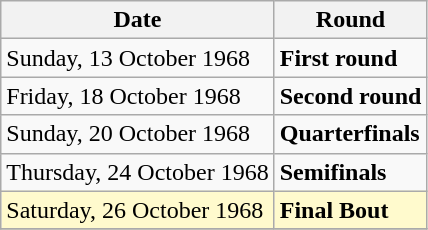<table class="wikitable">
<tr>
<th>Date</th>
<th>Round</th>
</tr>
<tr>
<td>Sunday, 13 October 1968</td>
<td><strong>First round</strong></td>
</tr>
<tr>
<td>Friday, 18 October 1968</td>
<td><strong>Second round</strong></td>
</tr>
<tr>
<td>Sunday, 20 October 1968</td>
<td><strong>Quarterfinals</strong></td>
</tr>
<tr>
<td>Thursday, 24 October 1968</td>
<td><strong>Semifinals</strong></td>
</tr>
<tr>
<td style=background:lemonchiffon>Saturday, 26 October 1968</td>
<td style=background:lemonchiffon><strong>Final Bout</strong></td>
</tr>
<tr>
</tr>
</table>
